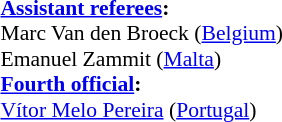<table width=100% style="font-size: 90%">
<tr>
<td><br><strong><a href='#'>Assistant referees</a>:</strong>
<br>Marc Van den Broeck (<a href='#'>Belgium</a>)
<br>Emanuel Zammit (<a href='#'>Malta</a>)
<br><strong><a href='#'>Fourth official</a>:</strong>
<br><a href='#'>Vítor Melo Pereira</a> (<a href='#'>Portugal</a>)</td>
</tr>
</table>
